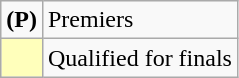<table class=wikitable>
<tr>
<td><strong>(P)</strong></td>
<td>Premiers</td>
</tr>
<tr>
<td bgcolor=FFFFBB></td>
<td>Qualified for finals</td>
</tr>
</table>
